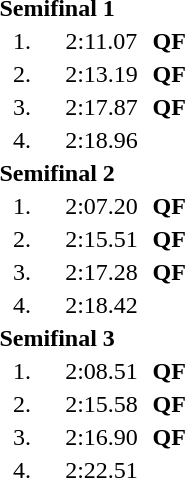<table style="text-align:center">
<tr>
<td colspan=4 align=left><strong>Semifinal 1</strong></td>
</tr>
<tr>
<td width=30>1.</td>
<td align=left></td>
<td width=60>2:11.07</td>
<td><strong>QF</strong></td>
</tr>
<tr>
<td>2.</td>
<td align=left></td>
<td>2:13.19</td>
<td><strong>QF</strong></td>
</tr>
<tr>
<td>3.</td>
<td align=left></td>
<td>2:17.87</td>
<td><strong>QF</strong></td>
</tr>
<tr>
<td>4.</td>
<td align=left></td>
<td>2:18.96</td>
<td></td>
</tr>
<tr>
<td colspan=4 align=left><strong>Semifinal 2</strong></td>
</tr>
<tr>
<td width=30>1.</td>
<td align=left></td>
<td width=60>2:07.20</td>
<td><strong>QF</strong></td>
</tr>
<tr>
<td>2.</td>
<td align=left></td>
<td>2:15.51</td>
<td><strong>QF</strong></td>
</tr>
<tr>
<td>3.</td>
<td align=left></td>
<td>2:17.28</td>
<td><strong>QF</strong></td>
</tr>
<tr>
<td>4.</td>
<td align=left></td>
<td>2:18.42</td>
<td></td>
</tr>
<tr>
<td colspan=4 align=left><strong>Semifinal 3</strong></td>
</tr>
<tr>
<td width=30>1.</td>
<td align=left></td>
<td width=60>2:08.51</td>
<td><strong>QF</strong></td>
</tr>
<tr>
<td>2.</td>
<td align=left></td>
<td>2:15.58</td>
<td><strong>QF</strong></td>
</tr>
<tr>
<td>3.</td>
<td align=left></td>
<td>2:16.90</td>
<td><strong>QF</strong></td>
</tr>
<tr>
<td>4.</td>
<td align=left></td>
<td>2:22.51</td>
<td></td>
</tr>
<tr>
</tr>
</table>
